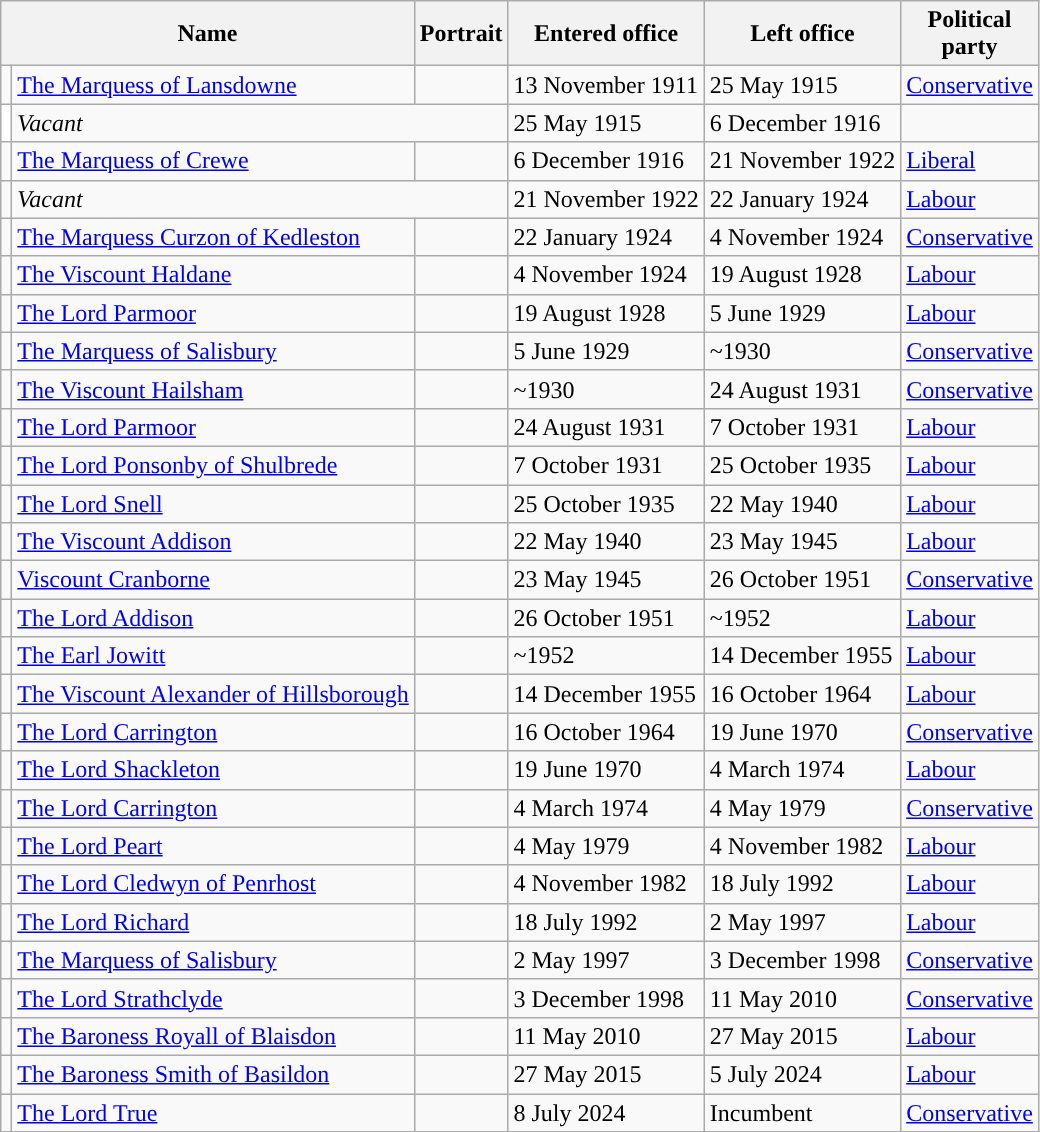<table class="wikitable">
<tr>
<th colspan=2>Name</th>
<th width=50>Portrait</th>
<th>Entered office</th>
<th>Left office</th>
<th width=50>Political party</th>
</tr>
<tr>
<td style="background-color: "></td>
<td><a href='#'>The Marquess of Lansdowne</a></td>
<td></td>
<td>13 November 1911</td>
<td>25 May 1915</td>
<td><a href='#'>Conservative</a></td>
</tr>
<tr>
<td style="background-color: white"></td>
<td colspan="2"><em>Vacant</em></td>
<td>25 May 1915</td>
<td>6 December 1916</td>
</tr>
<tr>
<td style="background-color: "></td>
<td><a href='#'>The Marquess of Crewe</a></td>
<td></td>
<td>6 December 1916</td>
<td>21 November 1922</td>
<td><a href='#'>Liberal</a></td>
</tr>
<tr>
<td style="background-color: "></td>
<td colspan="2"><em>Vacant</em></td>
<td>21 November 1922</td>
<td>22 January 1924</td>
<td><a href='#'>Labour</a></td>
</tr>
<tr>
<td style="background-color: "></td>
<td><a href='#'>The Marquess Curzon of Kedleston</a></td>
<td></td>
<td>22 January 1924</td>
<td>4 November 1924</td>
<td><a href='#'>Conservative</a></td>
</tr>
<tr>
<td style="background-color: "></td>
<td><a href='#'>The Viscount Haldane</a></td>
<td></td>
<td>4 November 1924</td>
<td>19 August 1928</td>
<td><a href='#'>Labour</a></td>
</tr>
<tr>
<td style="background-color: "></td>
<td><a href='#'>The Lord Parmoor</a></td>
<td></td>
<td>19 August 1928</td>
<td>5 June 1929</td>
<td><a href='#'>Labour</a></td>
</tr>
<tr>
<td style="background-color: "></td>
<td><a href='#'>The Marquess of Salisbury</a></td>
<td></td>
<td>5 June 1929</td>
<td>~1930</td>
<td><a href='#'>Conservative</a></td>
</tr>
<tr>
<td style="background-color: "></td>
<td><a href='#'>The Viscount Hailsham</a></td>
<td></td>
<td>~1930</td>
<td>24 August 1931</td>
<td><a href='#'>Conservative</a></td>
</tr>
<tr>
<td style="background-color: "></td>
<td><a href='#'>The Lord Parmoor</a></td>
<td></td>
<td>24 August 1931</td>
<td>7 October 1931</td>
<td><a href='#'>Labour</a></td>
</tr>
<tr>
<td style="background-color: "></td>
<td><a href='#'>The Lord Ponsonby of Shulbrede</a></td>
<td></td>
<td>7 October 1931</td>
<td>25 October 1935</td>
<td><a href='#'>Labour</a></td>
</tr>
<tr>
<td style="background-color: "></td>
<td><a href='#'>The Lord Snell</a></td>
<td></td>
<td>25 October 1935</td>
<td>22 May 1940</td>
<td><a href='#'>Labour</a></td>
</tr>
<tr>
<td style="background-color: "></td>
<td><a href='#'>The Viscount Addison</a></td>
<td></td>
<td>22 May 1940</td>
<td>23 May 1945</td>
<td><a href='#'>Labour</a></td>
</tr>
<tr>
<td style="background-color: "></td>
<td><a href='#'>Viscount Cranborne</a></td>
<td></td>
<td>23 May 1945</td>
<td>26 October 1951</td>
<td><a href='#'>Conservative</a></td>
</tr>
<tr>
<td style="background-color: "></td>
<td><a href='#'>The Lord Addison</a></td>
<td></td>
<td>26 October 1951</td>
<td>~1952</td>
<td><a href='#'>Labour</a></td>
</tr>
<tr>
<td style="background-color: "></td>
<td><a href='#'>The Earl Jowitt</a></td>
<td></td>
<td>~1952</td>
<td>14 December 1955</td>
<td><a href='#'>Labour</a></td>
</tr>
<tr>
<td style="background-color: "></td>
<td><a href='#'>The Viscount Alexander of Hillsborough</a></td>
<td></td>
<td>14 December 1955</td>
<td>16 October 1964</td>
<td><a href='#'>Labour</a></td>
</tr>
<tr>
<td style="background-color: "></td>
<td><a href='#'>The Lord Carrington</a></td>
<td></td>
<td>16 October 1964</td>
<td>19 June 1970</td>
<td><a href='#'>Conservative</a></td>
</tr>
<tr>
<td style="background-color: "></td>
<td><a href='#'>The Lord Shackleton</a></td>
<td></td>
<td>19 June 1970</td>
<td>4 March 1974</td>
<td><a href='#'>Labour</a></td>
</tr>
<tr>
<td style="background-color: "></td>
<td><a href='#'>The Lord Carrington</a></td>
<td></td>
<td>4 March 1974</td>
<td>4 May 1979</td>
<td><a href='#'>Conservative</a></td>
</tr>
<tr>
<td style="background-color: "></td>
<td><a href='#'>The Lord Peart</a></td>
<td></td>
<td>4 May 1979</td>
<td>4 November 1982</td>
<td><a href='#'>Labour</a></td>
</tr>
<tr>
<td style="background-color: "></td>
<td><a href='#'>The Lord Cledwyn of Penrhost</a></td>
<td></td>
<td>4 November 1982</td>
<td>18 July 1992</td>
<td><a href='#'>Labour</a></td>
</tr>
<tr>
<td style="background-color: "></td>
<td><a href='#'>The Lord Richard</a></td>
<td></td>
<td>18 July 1992</td>
<td>2 May 1997</td>
<td><a href='#'>Labour</a></td>
</tr>
<tr>
<td style="background-color: "></td>
<td><a href='#'>The Marquess of Salisbury</a></td>
<td></td>
<td>2 May 1997</td>
<td>3 December 1998</td>
<td><a href='#'>Conservative</a></td>
</tr>
<tr>
<td style="background-color: "></td>
<td><a href='#'>The Lord Strathclyde</a></td>
<td></td>
<td>3 December 1998</td>
<td>11 May 2010</td>
<td><a href='#'>Conservative</a></td>
</tr>
<tr>
<td style="background-color: "></td>
<td><a href='#'>The Baroness Royall of Blaisdon</a></td>
<td></td>
<td>11 May 2010</td>
<td>27 May 2015</td>
<td><a href='#'>Labour</a></td>
</tr>
<tr>
<td style="background-color: "></td>
<td><a href='#'>The Baroness Smith of Basildon</a></td>
<td></td>
<td>27 May 2015</td>
<td>5 July 2024</td>
<td><a href='#'>Labour</a></td>
</tr>
<tr>
<td style="background-color: "></td>
<td><a href='#'>The Lord True</a></td>
<td></td>
<td>8 July 2024</td>
<td>Incumbent</td>
<td><a href='#'>Conservative</a></td>
</tr>
</table>
